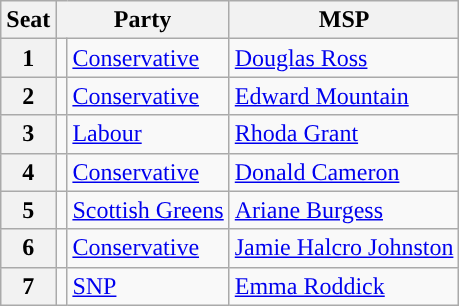<table class="wikitable sortable">
<tr>
<th>Seat</th>
<th colspan=2>Party</th>
<th>MSP</th>
</tr>
<tr>
<th>1</th>
<td style="color:inherit;background:"></td>
<td><a href='#'>Conservative</a></td>
<td><a href='#'>Douglas Ross</a></td>
</tr>
<tr>
<th>2</th>
<td style="color:inherit;background:"></td>
<td><a href='#'>Conservative</a></td>
<td><a href='#'>Edward Mountain</a></td>
</tr>
<tr>
<th>3</th>
<td style="color:inherit;background:"></td>
<td><a href='#'>Labour</a></td>
<td><a href='#'>Rhoda Grant</a></td>
</tr>
<tr>
<th>4</th>
<td style="color:inherit;background:"></td>
<td><a href='#'>Conservative</a></td>
<td><a href='#'>Donald Cameron</a></td>
</tr>
<tr>
<th>5</th>
<td style="color:inherit;background:"></td>
<td><a href='#'>Scottish Greens</a></td>
<td><a href='#'>Ariane Burgess</a></td>
</tr>
<tr>
<th>6</th>
<td style="color:inherit;background:"></td>
<td><a href='#'>Conservative</a></td>
<td><a href='#'>Jamie Halcro Johnston</a></td>
</tr>
<tr>
<th>7</th>
<td style="color:inherit;background:"></td>
<td><a href='#'>SNP</a></td>
<td><a href='#'>Emma Roddick</a></td>
</tr>
</table>
